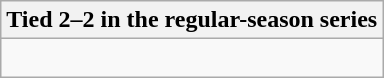<table class="wikitable collapsible collapsed">
<tr>
<th>Tied 2–2 in the regular-season series</th>
</tr>
<tr>
<td><br>


</td>
</tr>
</table>
